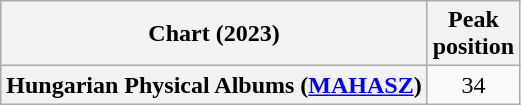<table class="wikitable plainrowheaders" style="text-align:center;">
<tr>
<th scope="col">Chart (2023)</th>
<th scope="col">Peak<br>position</th>
</tr>
<tr>
<th scope="row">Hungarian Physical Albums (<a href='#'>MAHASZ</a>)</th>
<td>34</td>
</tr>
</table>
